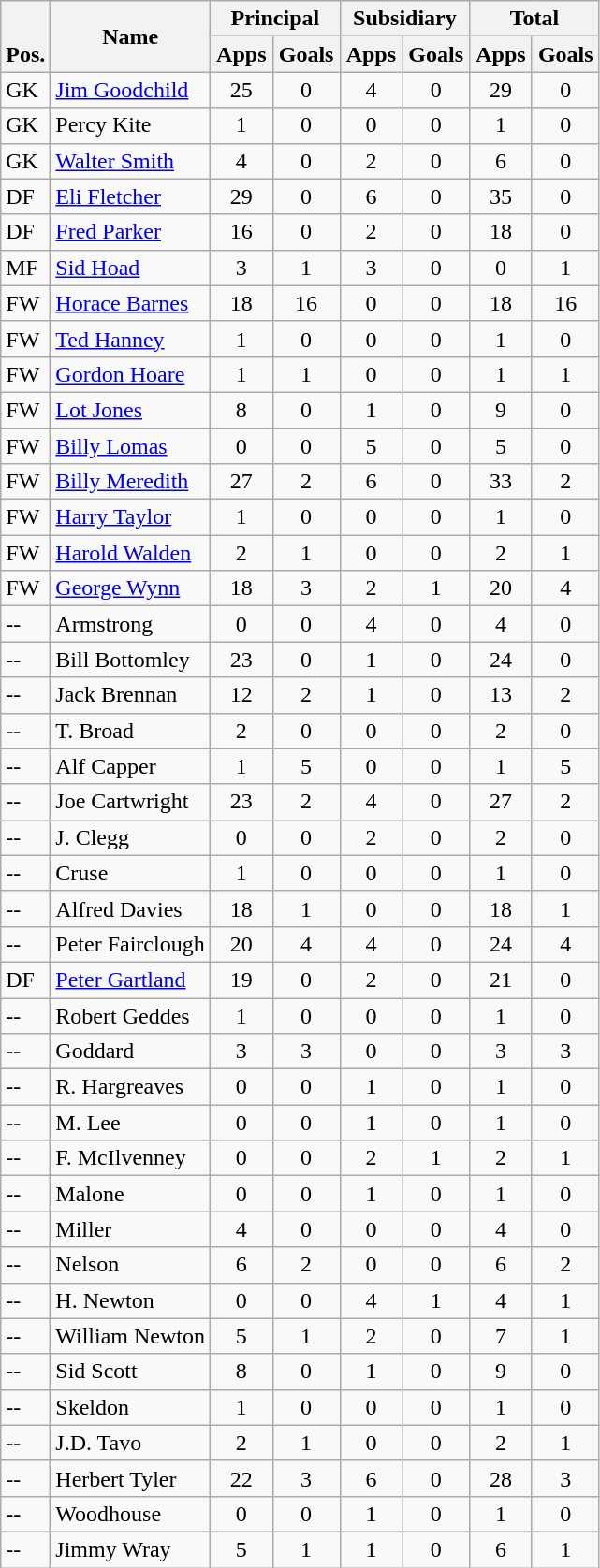<table class="wikitable" style="text-align:center">
<tr>
<th rowspan="2" valign="bottom">Pos.</th>
<th rowspan="2">Name</th>
<th colspan="2" width="85">Principal</th>
<th colspan="2" width="85">Subsidiary</th>
<th colspan="2" width="85">Total</th>
</tr>
<tr>
<th>Apps</th>
<th>Goals</th>
<th>Apps</th>
<th>Goals</th>
<th>Apps</th>
<th>Goals</th>
</tr>
<tr>
<td align="left">GK</td>
<td align="left"> <a href='#'>Jim Goodchild</a></td>
<td>25</td>
<td>0</td>
<td>4</td>
<td>0</td>
<td>29</td>
<td>0</td>
</tr>
<tr>
<td align="left">GK</td>
<td align="left">Percy Kite</td>
<td>1</td>
<td>0</td>
<td>0</td>
<td>0</td>
<td>1</td>
<td>0</td>
</tr>
<tr>
<td align="left">GK</td>
<td align="left"> <a href='#'>Walter Smith</a></td>
<td>4</td>
<td>0</td>
<td>2</td>
<td>0</td>
<td>6</td>
<td>0</td>
</tr>
<tr>
<td align="left">DF</td>
<td align="left"> <a href='#'>Eli Fletcher</a></td>
<td>29</td>
<td>0</td>
<td>6</td>
<td>0</td>
<td>35</td>
<td>0</td>
</tr>
<tr>
<td align="left">DF</td>
<td align="left"> <a href='#'>Fred Parker</a></td>
<td>16</td>
<td>0</td>
<td>2</td>
<td>0</td>
<td>18</td>
<td>0</td>
</tr>
<tr>
<td align="left">MF</td>
<td align="left"> <a href='#'>Sid Hoad</a></td>
<td>3</td>
<td>1</td>
<td>3</td>
<td>0</td>
<td>0</td>
<td>1</td>
</tr>
<tr>
<td align="left">FW</td>
<td align="left"> <a href='#'>Horace Barnes</a></td>
<td>18</td>
<td>16</td>
<td>0</td>
<td>0</td>
<td>18</td>
<td>16</td>
</tr>
<tr>
<td align="left">FW</td>
<td align="left"> <a href='#'>Ted Hanney</a></td>
<td>1</td>
<td>0</td>
<td>0</td>
<td>0</td>
<td>1</td>
<td>0</td>
</tr>
<tr>
<td align="left">FW</td>
<td align="left"> <a href='#'>Gordon Hoare</a></td>
<td>1</td>
<td>1</td>
<td>0</td>
<td>0</td>
<td>1</td>
<td>1</td>
</tr>
<tr>
<td align="left">FW</td>
<td align="left"> <a href='#'>Lot Jones</a></td>
<td>8</td>
<td>0</td>
<td>1</td>
<td>0</td>
<td>9</td>
<td>0</td>
</tr>
<tr>
<td align="left">FW</td>
<td align="left"> <a href='#'>Billy Lomas</a></td>
<td>0</td>
<td>0</td>
<td>5</td>
<td>0</td>
<td>5</td>
<td>0</td>
</tr>
<tr>
<td align="left">FW</td>
<td align="left"> <a href='#'>Billy Meredith</a></td>
<td>27</td>
<td>2</td>
<td>6</td>
<td>0</td>
<td>33</td>
<td>2</td>
</tr>
<tr>
<td align="left">FW</td>
<td align="left"> <a href='#'>Harry Taylor</a></td>
<td>1</td>
<td>0</td>
<td>0</td>
<td>0</td>
<td>1</td>
<td>0</td>
</tr>
<tr>
<td align="left">FW</td>
<td align="left"> <a href='#'>Harold Walden</a></td>
<td>2</td>
<td>1</td>
<td>0</td>
<td>0</td>
<td>2</td>
<td>1</td>
</tr>
<tr>
<td align="left">FW</td>
<td align="left"> <a href='#'>George Wynn</a></td>
<td>18</td>
<td>3</td>
<td>2</td>
<td>1</td>
<td>20</td>
<td>4</td>
</tr>
<tr>
<td align="left">--</td>
<td align="left">Armstrong</td>
<td>0</td>
<td>0</td>
<td>4</td>
<td>0</td>
<td>4</td>
<td>0</td>
</tr>
<tr>
<td align="left">--</td>
<td align="left">Bill Bottomley</td>
<td>23</td>
<td>0</td>
<td>1</td>
<td>0</td>
<td>24</td>
<td>0</td>
</tr>
<tr>
<td align="left">--</td>
<td align="left">Jack Brennan</td>
<td>12</td>
<td>2</td>
<td>1</td>
<td>0</td>
<td>13</td>
<td>2</td>
</tr>
<tr>
<td align="left">--</td>
<td align="left">T. Broad</td>
<td>2</td>
<td>0</td>
<td>0</td>
<td>0</td>
<td>2</td>
<td>0</td>
</tr>
<tr>
<td align="left">--</td>
<td align="left">Alf Capper</td>
<td>1</td>
<td>5</td>
<td>0</td>
<td>0</td>
<td>1</td>
<td>5</td>
</tr>
<tr>
<td align="left">--</td>
<td align="left">Joe Cartwright</td>
<td>23</td>
<td>2</td>
<td>4</td>
<td>0</td>
<td>27</td>
<td>2</td>
</tr>
<tr>
<td align="left">--</td>
<td align="left">J. Clegg</td>
<td>0</td>
<td>0</td>
<td>2</td>
<td>0</td>
<td>2</td>
<td>0</td>
</tr>
<tr>
<td align="left">--</td>
<td align="left">Cruse</td>
<td>1</td>
<td>0</td>
<td>0</td>
<td>0</td>
<td>1</td>
<td>0</td>
</tr>
<tr>
<td align="left">--</td>
<td align="left">Alfred Davies</td>
<td>18</td>
<td>1</td>
<td>0</td>
<td>0</td>
<td>18</td>
<td>1</td>
</tr>
<tr>
<td align="left">--</td>
<td align="left">Peter Fairclough</td>
<td>20</td>
<td>4</td>
<td>4</td>
<td>0</td>
<td>24</td>
<td>4</td>
</tr>
<tr>
<td align="left">DF</td>
<td align="left"> <a href='#'>Peter Gartland</a></td>
<td>19</td>
<td>0</td>
<td>2</td>
<td>0</td>
<td>21</td>
<td>0</td>
</tr>
<tr>
<td align="left">--</td>
<td align="left">Robert Geddes</td>
<td>1</td>
<td>0</td>
<td>0</td>
<td>0</td>
<td>1</td>
<td>0</td>
</tr>
<tr>
<td align="left">--</td>
<td align="left">Goddard</td>
<td>3</td>
<td>3</td>
<td>0</td>
<td>0</td>
<td>3</td>
<td>3</td>
</tr>
<tr>
<td align="left">--</td>
<td align="left">R. Hargreaves</td>
<td>0</td>
<td>0</td>
<td>1</td>
<td>0</td>
<td>1</td>
<td>0</td>
</tr>
<tr>
<td align="left">--</td>
<td align="left">M. Lee</td>
<td>0</td>
<td>0</td>
<td>1</td>
<td>0</td>
<td>1</td>
<td>0</td>
</tr>
<tr>
<td align="left">--</td>
<td align="left">F. McIlvenney</td>
<td>0</td>
<td>0</td>
<td>2</td>
<td>1</td>
<td>2</td>
<td>1</td>
</tr>
<tr>
<td align="left">--</td>
<td align="left">Malone</td>
<td>0</td>
<td>0</td>
<td>1</td>
<td>0</td>
<td>1</td>
<td>0</td>
</tr>
<tr>
<td align="left">--</td>
<td align="left">Miller</td>
<td>4</td>
<td>0</td>
<td>0</td>
<td>0</td>
<td>4</td>
<td>0</td>
</tr>
<tr>
<td align="left">--</td>
<td align="left">Nelson</td>
<td>6</td>
<td>2</td>
<td>0</td>
<td>0</td>
<td>6</td>
<td>2</td>
</tr>
<tr>
<td align="left">--</td>
<td align="left">H. Newton</td>
<td>0</td>
<td>0</td>
<td>4</td>
<td>1</td>
<td>4</td>
<td>1</td>
</tr>
<tr>
<td align="left">--</td>
<td align="left">William Newton</td>
<td>5</td>
<td>1</td>
<td>2</td>
<td>0</td>
<td>7</td>
<td>1</td>
</tr>
<tr>
<td align="left">--</td>
<td align="left">Sid Scott</td>
<td>8</td>
<td>0</td>
<td>1</td>
<td>0</td>
<td>9</td>
<td>0</td>
</tr>
<tr>
<td align="left">--</td>
<td align="left">Skeldon</td>
<td>1</td>
<td>0</td>
<td>0</td>
<td>0</td>
<td>1</td>
<td>0</td>
</tr>
<tr>
<td align="left">--</td>
<td align="left">J.D. Tavo</td>
<td>2</td>
<td>1</td>
<td>0</td>
<td>0</td>
<td>2</td>
<td>1</td>
</tr>
<tr>
<td align="left">--</td>
<td align="left">Herbert Tyler</td>
<td>22</td>
<td>3</td>
<td>6</td>
<td>0</td>
<td>28</td>
<td>3</td>
</tr>
<tr>
<td align="left">--</td>
<td align="left">Woodhouse</td>
<td>0</td>
<td>0</td>
<td>1</td>
<td>0</td>
<td>1</td>
<td>0</td>
</tr>
<tr>
<td align="left">--</td>
<td align="left">Jimmy Wray</td>
<td>5</td>
<td>1</td>
<td>1</td>
<td>0</td>
<td>6</td>
<td>1</td>
</tr>
</table>
